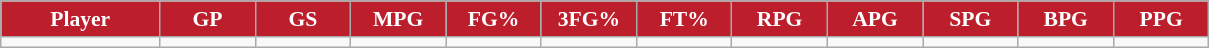<table class="wikitable sortable" style="font-size: 90%">
<tr>
<th style="background:#BC1E2C; color:white" width="10%">Player</th>
<th style="background:#BC1E2C; color:white" width="6%">GP</th>
<th style="background:#BC1E2C; color:white" width="6%">GS</th>
<th style="background:#BC1E2C; color:white" width="6%">MPG</th>
<th style="background:#BC1E2C; color:white" width="6%">FG%</th>
<th style="background:#BC1E2C; color:white" width="6%">3FG%</th>
<th style="background:#BC1E2C; color:white" width="6%">FT%</th>
<th style="background:#BC1E2C; color:white" width="6%">RPG</th>
<th style="background:#BC1E2C; color:white" width="6%">APG</th>
<th style="background:#BC1E2C; color:white" width="6%">SPG</th>
<th style="background:#BC1E2C; color:white" width="6%">BPG</th>
<th style="background:#BC1E2C; color:white" width="6%">PPG</th>
</tr>
<tr>
<td></td>
<td></td>
<td></td>
<td></td>
<td></td>
<td></td>
<td></td>
<td></td>
<td></td>
<td></td>
<td></td>
<td></td>
</tr>
</table>
